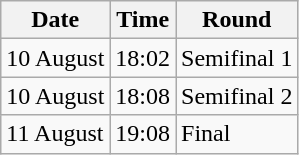<table class="wikitable">
<tr>
<th>Date</th>
<th>Time</th>
<th>Round</th>
</tr>
<tr>
<td>10 August</td>
<td>18:02</td>
<td>Semifinal 1</td>
</tr>
<tr>
<td>10 August</td>
<td>18:08</td>
<td>Semifinal 2</td>
</tr>
<tr>
<td>11 August</td>
<td>19:08</td>
<td>Final</td>
</tr>
</table>
